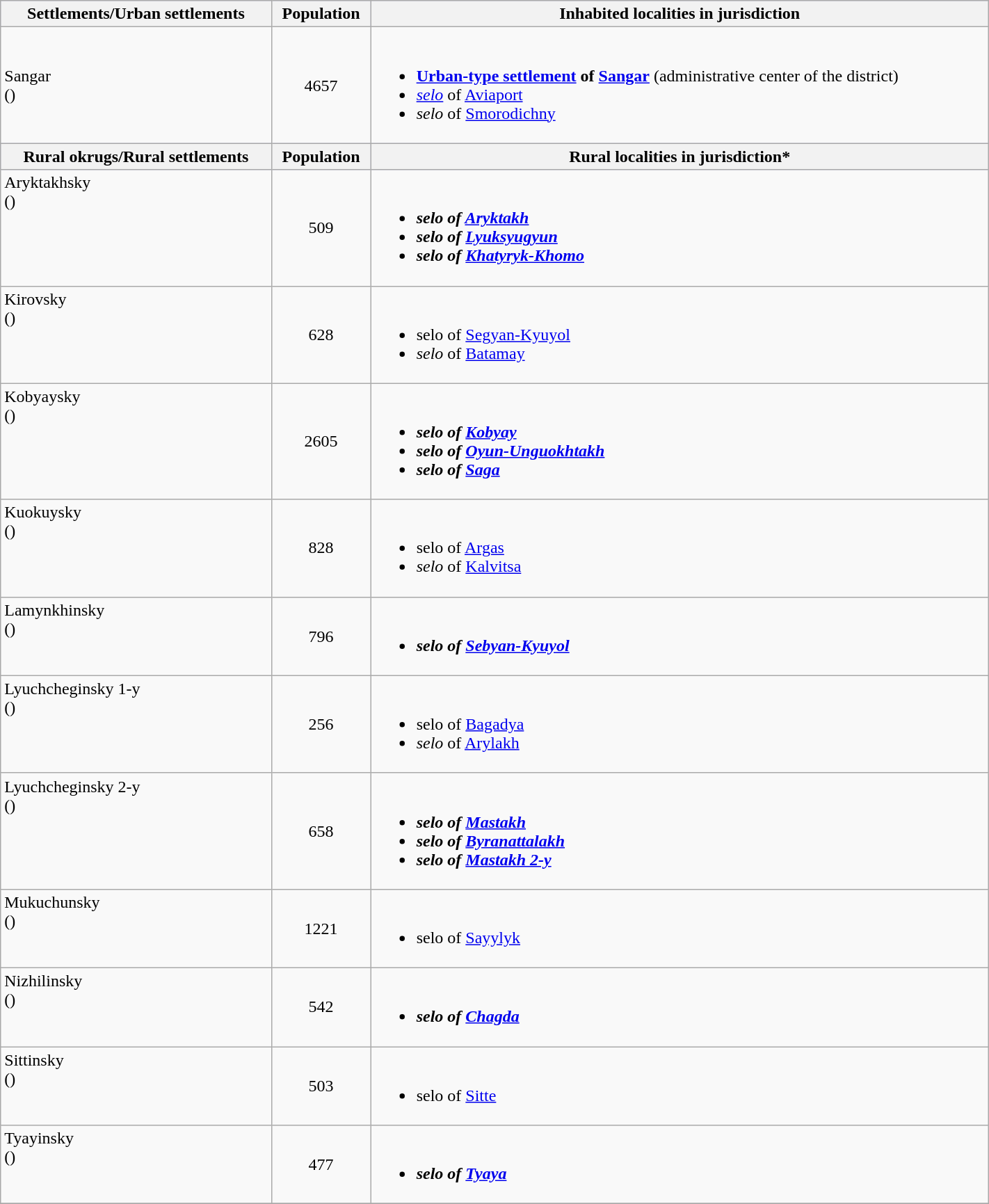<table class="wikitable" style="width:75%">
<tr bgcolor="#CCCCFF" align="left">
<th>Settlements/Urban settlements</th>
<th>Population</th>
<th>Inhabited localities in jurisdiction</th>
</tr>
<tr>
<td valign="center">Sangar<br>()</td>
<td align="center">4657</td>
<td><br><ul><li><strong><a href='#'>Urban-type settlement</a> of <a href='#'>Sangar</a></strong> (administrative center of the district)</li><li><em><a href='#'>selo</a></em> of <a href='#'>Aviaport</a></li><li><em>selo</em> of <a href='#'>Smorodichny</a></li></ul></td>
</tr>
<tr bgcolor="#CCCCFF" align="left">
<th>Rural okrugs/Rural settlements</th>
<th>Population</th>
<th>Rural localities in jurisdiction*</th>
</tr>
<tr>
<td valign="top">Aryktakhsky<br>()</td>
<td align="center">509</td>
<td><br><ul><li><strong><em>selo<em> of <a href='#'>Aryktakh</a><strong></li><li></em>selo<em> of <a href='#'>Lyuksyugyun</a></li><li></em>selo<em> of <a href='#'>Khatyryk-Khomo</a></li></ul></td>
</tr>
<tr>
<td valign="top">Kirovsky<br>()</td>
<td align="center">628</td>
<td><br><ul><li></em></strong>selo</em> of <a href='#'>Segyan-Kyuyol</a></strong></li><li><em>selo</em> of <a href='#'>Batamay</a></li></ul></td>
</tr>
<tr>
<td valign="top">Kobyaysky<br>()</td>
<td align="center">2605</td>
<td><br><ul><li><strong><em>selo<em> of <a href='#'>Kobyay</a><strong></li><li></em>selo<em> of <a href='#'>Oyun-Unguokhtakh</a></li><li></em>selo<em> of <a href='#'>Saga</a></li></ul></td>
</tr>
<tr>
<td valign="top">Kuokuysky<br>()</td>
<td align="center">828</td>
<td><br><ul><li></em></strong>selo</em> of <a href='#'>Argas</a></strong></li><li><em>selo</em> of <a href='#'>Kalvitsa</a></li></ul></td>
</tr>
<tr>
<td valign="top">Lamynkhinsky<br>()</td>
<td align="center">796</td>
<td><br><ul><li><strong><em>selo<em> of <a href='#'>Sebyan-Kyuyol</a><strong></li></ul></td>
</tr>
<tr>
<td valign="top">Lyuchcheginsky 1-y<br>()</td>
<td align="center">256</td>
<td><br><ul><li></em></strong>selo</em> of <a href='#'>Bagadya</a></strong></li><li><em>selo</em> of <a href='#'>Arylakh</a></li></ul></td>
</tr>
<tr>
<td valign="top">Lyuchcheginsky 2-y<br>()</td>
<td align="center">658</td>
<td><br><ul><li><strong><em>selo<em> of <a href='#'>Mastakh</a><strong></li><li></em>selo<em> of <a href='#'>Byranattalakh</a></li><li></em>selo<em> of <a href='#'>Mastakh 2-y</a></li></ul></td>
</tr>
<tr>
<td valign="top">Mukuchunsky<br>()</td>
<td align="center">1221</td>
<td><br><ul><li></em></strong>selo</em> of <a href='#'>Sayylyk</a></strong></li></ul></td>
</tr>
<tr>
<td valign="top">Nizhilinsky<br>()</td>
<td align="center">542</td>
<td><br><ul><li><strong><em>selo<em> of <a href='#'>Chagda</a><strong></li></ul></td>
</tr>
<tr>
<td valign="top">Sittinsky<br>()</td>
<td align="center">503</td>
<td><br><ul><li></em></strong>selo</em> of <a href='#'>Sitte</a></strong></li></ul></td>
</tr>
<tr>
<td valign="top">Tyayinsky<br>()</td>
<td align="center">477</td>
<td><br><ul><li><strong><em>selo<em> of <a href='#'>Tyaya</a><strong></li></ul></td>
</tr>
<tr>
</tr>
</table>
